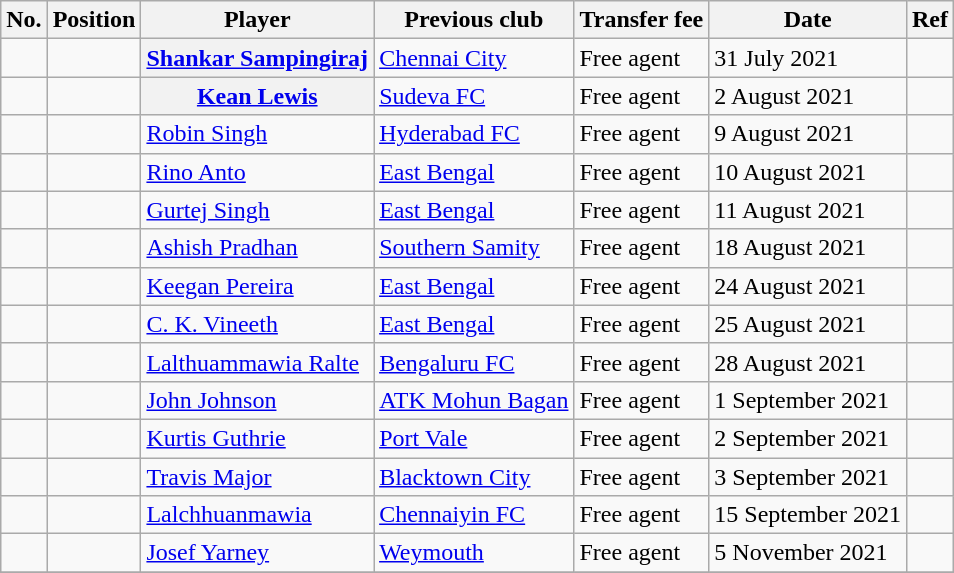<table class="wikitable plainrowheaders" style="text-align:center; text-align:left">
<tr>
<th>No.</th>
<th scope="col">Position</th>
<th scope="col">Player</th>
<th scope="col">Previous club</th>
<th scope="col">Transfer fee</th>
<th scope="col">Date</th>
<th scope="col">Ref</th>
</tr>
<tr>
<td></td>
<td></td>
<th scope="row"> <a href='#'>Shankar Sampingiraj</a></th>
<td> <a href='#'>Chennai City</a></td>
<td>Free agent</td>
<td>31 July 2021</td>
<td></td>
</tr>
<tr>
<td></td>
<td></td>
<th scope="row"> <a href='#'>Kean Lewis</a></th>
<td> <a href='#'>Sudeva FC</a></td>
<td>Free agent</td>
<td>2 August 2021</td>
<td></td>
</tr>
<tr>
<td></td>
<td></td>
<td> <a href='#'>Robin Singh</a></td>
<td> <a href='#'>Hyderabad FC</a></td>
<td>Free agent</td>
<td>9 August 2021</td>
<td></td>
</tr>
<tr>
<td></td>
<td></td>
<td> <a href='#'>Rino Anto</a></td>
<td> <a href='#'>East Bengal</a></td>
<td>Free agent</td>
<td>10 August 2021</td>
<td></td>
</tr>
<tr>
<td></td>
<td></td>
<td> <a href='#'>Gurtej Singh</a></td>
<td> <a href='#'>East Bengal</a></td>
<td>Free agent</td>
<td>11 August 2021</td>
<td></td>
</tr>
<tr>
<td></td>
<td></td>
<td> <a href='#'>Ashish Pradhan</a></td>
<td> <a href='#'>Southern Samity</a></td>
<td>Free agent</td>
<td>18 August 2021</td>
<td></td>
</tr>
<tr>
<td></td>
<td></td>
<td> <a href='#'>Keegan Pereira</a></td>
<td> <a href='#'>East Bengal</a></td>
<td>Free agent</td>
<td>24 August 2021</td>
<td></td>
</tr>
<tr>
<td></td>
<td></td>
<td> <a href='#'>C. K. Vineeth</a></td>
<td> <a href='#'>East Bengal</a></td>
<td>Free agent</td>
<td>25 August 2021</td>
<td></td>
</tr>
<tr>
<td></td>
<td></td>
<td> <a href='#'>Lalthuammawia Ralte</a></td>
<td> <a href='#'>Bengaluru FC</a></td>
<td>Free agent</td>
<td>28 August 2021</td>
<td></td>
</tr>
<tr>
<td></td>
<td></td>
<td> <a href='#'>John Johnson</a></td>
<td> <a href='#'>ATK Mohun Bagan</a></td>
<td>Free agent</td>
<td>1 September 2021</td>
<td></td>
</tr>
<tr>
<td></td>
<td></td>
<td> <a href='#'>Kurtis Guthrie</a></td>
<td> <a href='#'>Port Vale</a></td>
<td>Free agent</td>
<td>2 September 2021</td>
<td></td>
</tr>
<tr>
<td></td>
<td></td>
<td> <a href='#'>Travis Major</a></td>
<td> <a href='#'>Blacktown City</a></td>
<td>Free agent</td>
<td>3 September 2021</td>
<td></td>
</tr>
<tr>
<td></td>
<td></td>
<td> <a href='#'>Lalchhuanmawia</a></td>
<td> <a href='#'>Chennaiyin FC</a></td>
<td>Free agent</td>
<td>15 September 2021</td>
<td></td>
</tr>
<tr>
<td></td>
<td></td>
<td> <a href='#'>Josef Yarney</a></td>
<td> <a href='#'>Weymouth</a></td>
<td>Free agent</td>
<td>5 November 2021</td>
<td></td>
</tr>
<tr>
</tr>
</table>
